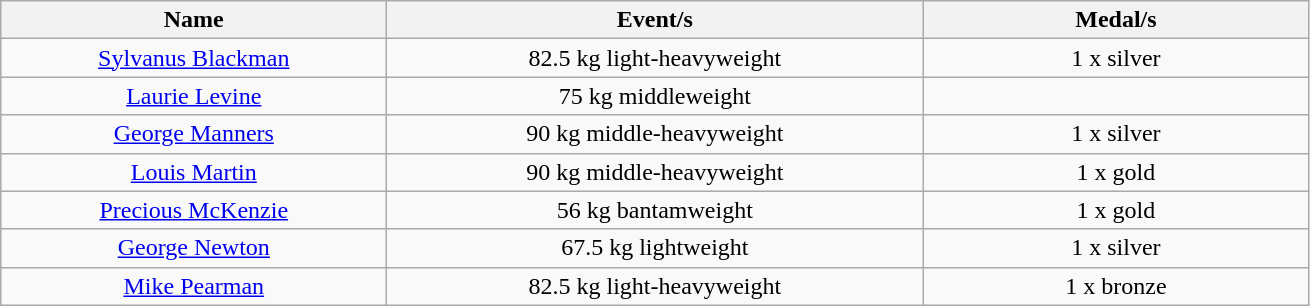<table class="wikitable" style="text-align: center">
<tr>
<th width=250>Name</th>
<th width=350>Event/s</th>
<th width=250>Medal/s</th>
</tr>
<tr>
<td><a href='#'>Sylvanus Blackman</a></td>
<td>82.5 kg light-heavyweight</td>
<td>1 x silver</td>
</tr>
<tr>
<td><a href='#'>Laurie Levine</a></td>
<td>75 kg middleweight</td>
<td></td>
</tr>
<tr>
<td><a href='#'>George Manners</a></td>
<td>90 kg middle-heavyweight</td>
<td>1 x silver</td>
</tr>
<tr>
<td><a href='#'>Louis Martin</a></td>
<td>90 kg middle-heavyweight</td>
<td>1 x gold</td>
</tr>
<tr>
<td><a href='#'>Precious McKenzie</a></td>
<td>56 kg bantamweight</td>
<td>1 x gold</td>
</tr>
<tr>
<td><a href='#'>George Newton</a></td>
<td>67.5 kg lightweight</td>
<td>1 x silver</td>
</tr>
<tr>
<td><a href='#'>Mike Pearman</a></td>
<td>82.5 kg light-heavyweight</td>
<td>1 x bronze</td>
</tr>
</table>
